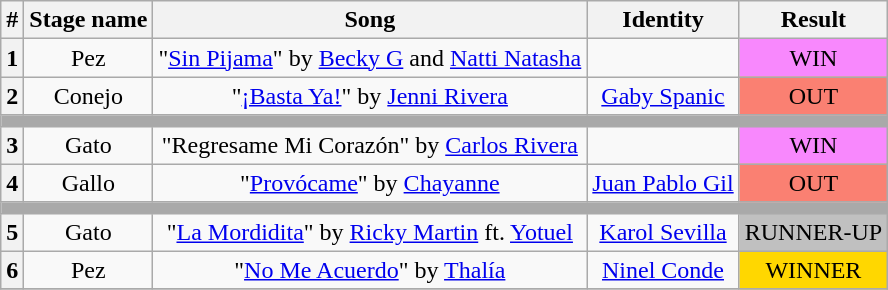<table class="wikitable plainrowheaders" style="text-align: center;">
<tr>
<th>#</th>
<th>Stage name</th>
<th>Song</th>
<th>Identity</th>
<th>Result</th>
</tr>
<tr>
<th>1</th>
<td>Pez</td>
<td>"<a href='#'>Sin Pijama</a>" by <a href='#'>Becky G</a> and <a href='#'>Natti Natasha</a></td>
<td></td>
<td bgcolor=#F888FD>WIN</td>
</tr>
<tr>
<th>2</th>
<td>Conejo</td>
<td>"<a href='#'>¡Basta Ya!</a>" by <a href='#'>Jenni Rivera</a></td>
<td><a href='#'>Gaby Spanic</a></td>
<td bgcolor=salmon>OUT</td>
</tr>
<tr>
<td colspan="5" style="background:darkgray"></td>
</tr>
<tr>
<th>3</th>
<td>Gato</td>
<td>"Regresame Mi Corazón" by <a href='#'>Carlos Rivera</a></td>
<td></td>
<td bgcolor=#F888FD>WIN</td>
</tr>
<tr>
<th>4</th>
<td>Gallo</td>
<td>"<a href='#'>Provócame</a>" by <a href='#'>Chayanne</a></td>
<td><a href='#'>Juan Pablo Gil</a></td>
<td bgcolor=salmon>OUT</td>
</tr>
<tr>
<td colspan="5" style="background:darkgray"></td>
</tr>
<tr>
<th>5</th>
<td>Gato</td>
<td>"<a href='#'>La Mordidita</a>" by <a href='#'>Ricky Martin</a> ft. <a href='#'>Yotuel</a></td>
<td><a href='#'>Karol Sevilla</a></td>
<td bgcolor=silver>RUNNER-UP</td>
</tr>
<tr>
<th>6</th>
<td>Pez</td>
<td>"<a href='#'>No Me Acuerdo</a>" by <a href='#'>Thalía</a></td>
<td><a href='#'>Ninel Conde</a></td>
<td bgcolor=gold>WINNER</td>
</tr>
<tr>
</tr>
</table>
